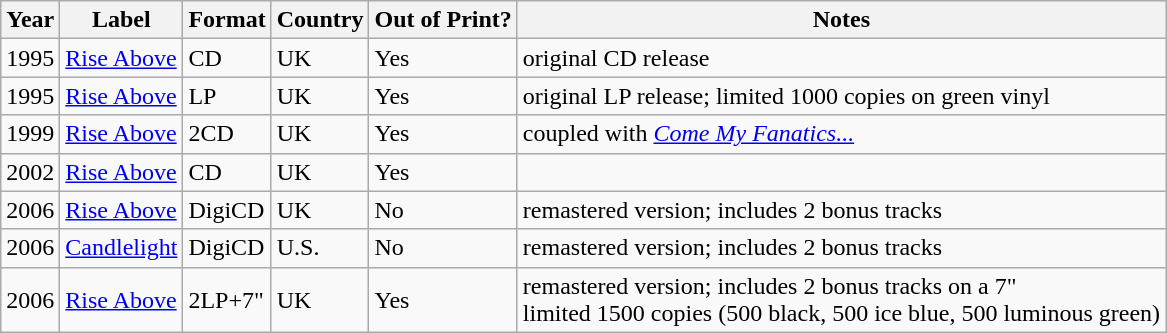<table class="wikitable">
<tr>
<th>Year</th>
<th>Label</th>
<th>Format</th>
<th>Country</th>
<th>Out of Print?</th>
<th>Notes</th>
</tr>
<tr>
<td>1995</td>
<td><a href='#'>Rise Above</a></td>
<td>CD</td>
<td>UK</td>
<td>Yes</td>
<td>original CD release</td>
</tr>
<tr>
<td>1995</td>
<td><a href='#'>Rise Above</a></td>
<td>LP</td>
<td>UK</td>
<td>Yes</td>
<td>original LP release; limited 1000 copies on green vinyl</td>
</tr>
<tr>
<td>1999</td>
<td><a href='#'>Rise Above</a></td>
<td>2CD</td>
<td>UK</td>
<td>Yes</td>
<td>coupled with <em><a href='#'>Come My Fanatics...</a></em></td>
</tr>
<tr>
<td>2002</td>
<td><a href='#'>Rise Above</a></td>
<td>CD</td>
<td>UK</td>
<td>Yes</td>
<td></td>
</tr>
<tr>
<td>2006</td>
<td><a href='#'>Rise Above</a></td>
<td>DigiCD</td>
<td>UK</td>
<td>No</td>
<td>remastered version; includes 2 bonus tracks</td>
</tr>
<tr>
<td>2006</td>
<td><a href='#'>Candlelight</a></td>
<td>DigiCD</td>
<td>U.S.</td>
<td>No</td>
<td>remastered version; includes 2 bonus tracks</td>
</tr>
<tr>
<td>2006</td>
<td><a href='#'>Rise Above</a></td>
<td>2LP+7"</td>
<td>UK</td>
<td>Yes</td>
<td>remastered version; includes 2 bonus tracks on a 7"<br>limited 1500 copies (500 black, 500 ice blue, 500 luminous green)</td>
</tr>
</table>
